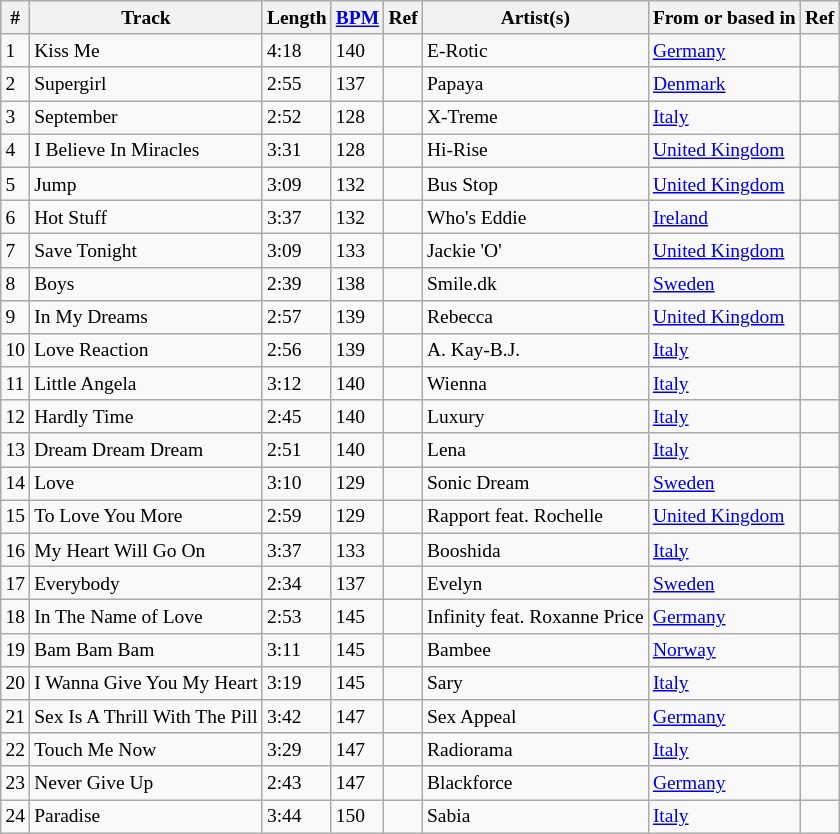<table class="wikitable" style="font-size: small;">
<tr>
<th>#</th>
<th>Track</th>
<th>Length</th>
<th><a href='#'>BPM</a></th>
<th>Ref</th>
<th>Artist(s)</th>
<th>From or based in</th>
<th>Ref</th>
</tr>
<tr>
<td>1</td>
<td>Kiss Me</td>
<td>4:18</td>
<td>140</td>
<td></td>
<td>E-Rotic</td>
<td><a href='#'>Germany</a></td>
<td></td>
</tr>
<tr>
<td>2</td>
<td>Supergirl</td>
<td>2:55</td>
<td>137</td>
<td></td>
<td>Papaya</td>
<td><a href='#'>Denmark</a></td>
<td></td>
</tr>
<tr>
<td>3</td>
<td>September </td>
<td>2:52</td>
<td>128</td>
<td></td>
<td>X-Treme</td>
<td><a href='#'>Italy</a></td>
<td></td>
</tr>
<tr>
<td>4</td>
<td>I Believe In Miracles</td>
<td>3:31</td>
<td>128</td>
<td></td>
<td>Hi-Rise</td>
<td><a href='#'>United Kingdom</a></td>
<td></td>
</tr>
<tr>
<td>5</td>
<td>Jump</td>
<td>3:09</td>
<td>132</td>
<td></td>
<td>Bus Stop</td>
<td><a href='#'>United Kingdom</a></td>
<td></td>
</tr>
<tr>
<td>6</td>
<td>Hot Stuff</td>
<td>3:37</td>
<td>132</td>
<td></td>
<td>Who's Eddie</td>
<td><a href='#'>Ireland</a></td>
<td></td>
</tr>
<tr>
<td>7</td>
<td>Save Tonight</td>
<td>3:09</td>
<td>133</td>
<td></td>
<td>Jackie 'O'</td>
<td><a href='#'>United Kingdom</a></td>
<td></td>
</tr>
<tr>
<td>8</td>
<td>Boys</td>
<td>2:39</td>
<td>138</td>
<td></td>
<td>Smile.dk</td>
<td><a href='#'>Sweden</a></td>
<td></td>
</tr>
<tr>
<td>9</td>
<td>In My Dreams</td>
<td>2:57</td>
<td>139</td>
<td></td>
<td>Rebecca</td>
<td><a href='#'>United Kingdom</a></td>
<td></td>
</tr>
<tr>
<td>10</td>
<td>Love Reaction</td>
<td>2:56</td>
<td>139</td>
<td></td>
<td>A. Kay-B.J.</td>
<td><a href='#'>Italy</a></td>
<td></td>
</tr>
<tr>
<td>11</td>
<td>Little Angela</td>
<td>3:12</td>
<td>140</td>
<td></td>
<td>Wienna</td>
<td><a href='#'>Italy</a></td>
<td></td>
</tr>
<tr>
<td>12</td>
<td>Hardly Time</td>
<td>2:45</td>
<td>140</td>
<td></td>
<td>Luxury</td>
<td><a href='#'>Italy</a></td>
<td></td>
</tr>
<tr>
<td>13</td>
<td>Dream Dream Dream</td>
<td>2:51</td>
<td>140</td>
<td></td>
<td>Lena</td>
<td><a href='#'>Italy</a></td>
<td></td>
</tr>
<tr>
<td>14</td>
<td>Love</td>
<td>3:10</td>
<td>129</td>
<td></td>
<td>Sonic Dream</td>
<td><a href='#'>Sweden</a></td>
<td></td>
</tr>
<tr>
<td>15</td>
<td>To Love You More</td>
<td>2:59</td>
<td>129</td>
<td></td>
<td>Rapport feat. Rochelle</td>
<td><a href='#'>United Kingdom</a></td>
<td></td>
</tr>
<tr>
<td>16</td>
<td>My Heart Will Go On</td>
<td>3:37</td>
<td>133</td>
<td></td>
<td>Booshida</td>
<td><a href='#'>Italy</a></td>
<td></td>
</tr>
<tr>
<td>17</td>
<td>Everybody</td>
<td>2:34</td>
<td>137</td>
<td></td>
<td>Evelyn</td>
<td><a href='#'>Sweden</a></td>
<td></td>
</tr>
<tr>
<td>18</td>
<td>In The Name of Love</td>
<td>2:53</td>
<td>145</td>
<td></td>
<td>Infinity feat. Roxanne Price</td>
<td><a href='#'>Germany</a></td>
<td></td>
</tr>
<tr>
<td>19</td>
<td>Bam Bam Bam</td>
<td>3:11</td>
<td>145</td>
<td></td>
<td>Bambee</td>
<td><a href='#'>Norway</a></td>
<td></td>
</tr>
<tr>
<td>20</td>
<td>I Wanna Give You My Heart</td>
<td>3:19</td>
<td>145</td>
<td></td>
<td>Sary</td>
<td><a href='#'>Italy</a></td>
<td></td>
</tr>
<tr>
<td>21</td>
<td>Sex Is A Thrill With The Pill</td>
<td>3:42</td>
<td>147</td>
<td></td>
<td>Sex Appeal</td>
<td><a href='#'>Germany</a></td>
<td></td>
</tr>
<tr>
<td>22</td>
<td>Touch Me Now</td>
<td>3:29</td>
<td>147</td>
<td></td>
<td>Radiorama</td>
<td><a href='#'>Italy</a></td>
<td></td>
</tr>
<tr>
<td>23</td>
<td>Never Give Up</td>
<td>2:43</td>
<td>147</td>
<td></td>
<td>Blackforce</td>
<td><a href='#'>Germany</a></td>
<td></td>
</tr>
<tr>
<td>24</td>
<td>Paradise</td>
<td>3:44</td>
<td>150</td>
<td></td>
<td>Sabia</td>
<td><a href='#'>Italy</a></td>
<td></td>
</tr>
</table>
